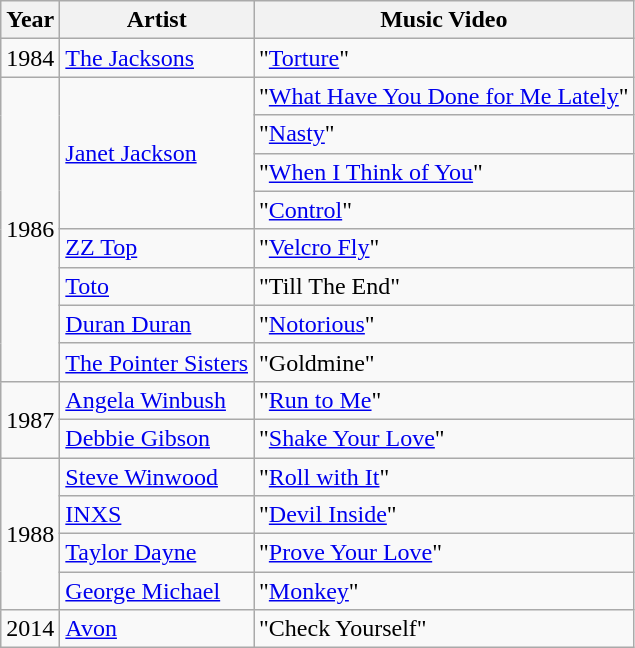<table class= "wikitable sortable">
<tr>
<th>Year</th>
<th>Artist</th>
<th>Music Video</th>
</tr>
<tr>
<td>1984</td>
<td><a href='#'>The Jacksons</a></td>
<td>"<a href='#'>Torture</a>"</td>
</tr>
<tr>
<td rowspan="8">1986</td>
<td rowspan="4"><a href='#'>Janet Jackson</a></td>
<td>"<a href='#'>What Have You Done for Me Lately</a>"</td>
</tr>
<tr>
<td>"<a href='#'>Nasty</a>"</td>
</tr>
<tr>
<td>"<a href='#'>When I Think of You</a>"</td>
</tr>
<tr>
<td>"<a href='#'>Control</a>"</td>
</tr>
<tr>
<td><a href='#'>ZZ Top</a></td>
<td>"<a href='#'>Velcro Fly</a>"</td>
</tr>
<tr>
<td><a href='#'>Toto</a></td>
<td>"Till The End"</td>
</tr>
<tr>
<td><a href='#'>Duran Duran</a></td>
<td>"<a href='#'>Notorious</a>"</td>
</tr>
<tr>
<td><a href='#'>The Pointer Sisters</a></td>
<td>"Goldmine"</td>
</tr>
<tr>
<td rowspan="2">1987</td>
<td><a href='#'>Angela Winbush</a></td>
<td>"<a href='#'>Run to Me</a>"</td>
</tr>
<tr>
<td><a href='#'>Debbie Gibson</a></td>
<td>"<a href='#'>Shake Your Love</a>"</td>
</tr>
<tr>
<td rowspan="4">1988</td>
<td><a href='#'>Steve Winwood</a></td>
<td>"<a href='#'>Roll with It</a>"</td>
</tr>
<tr>
<td><a href='#'>INXS</a></td>
<td>"<a href='#'>Devil Inside</a>"</td>
</tr>
<tr>
<td><a href='#'>Taylor Dayne</a></td>
<td>"<a href='#'>Prove Your Love</a>"</td>
</tr>
<tr>
<td><a href='#'>George Michael</a></td>
<td>"<a href='#'>Monkey</a>"</td>
</tr>
<tr>
<td>2014</td>
<td><a href='#'>Avon</a></td>
<td>"Check Yourself"</td>
</tr>
</table>
